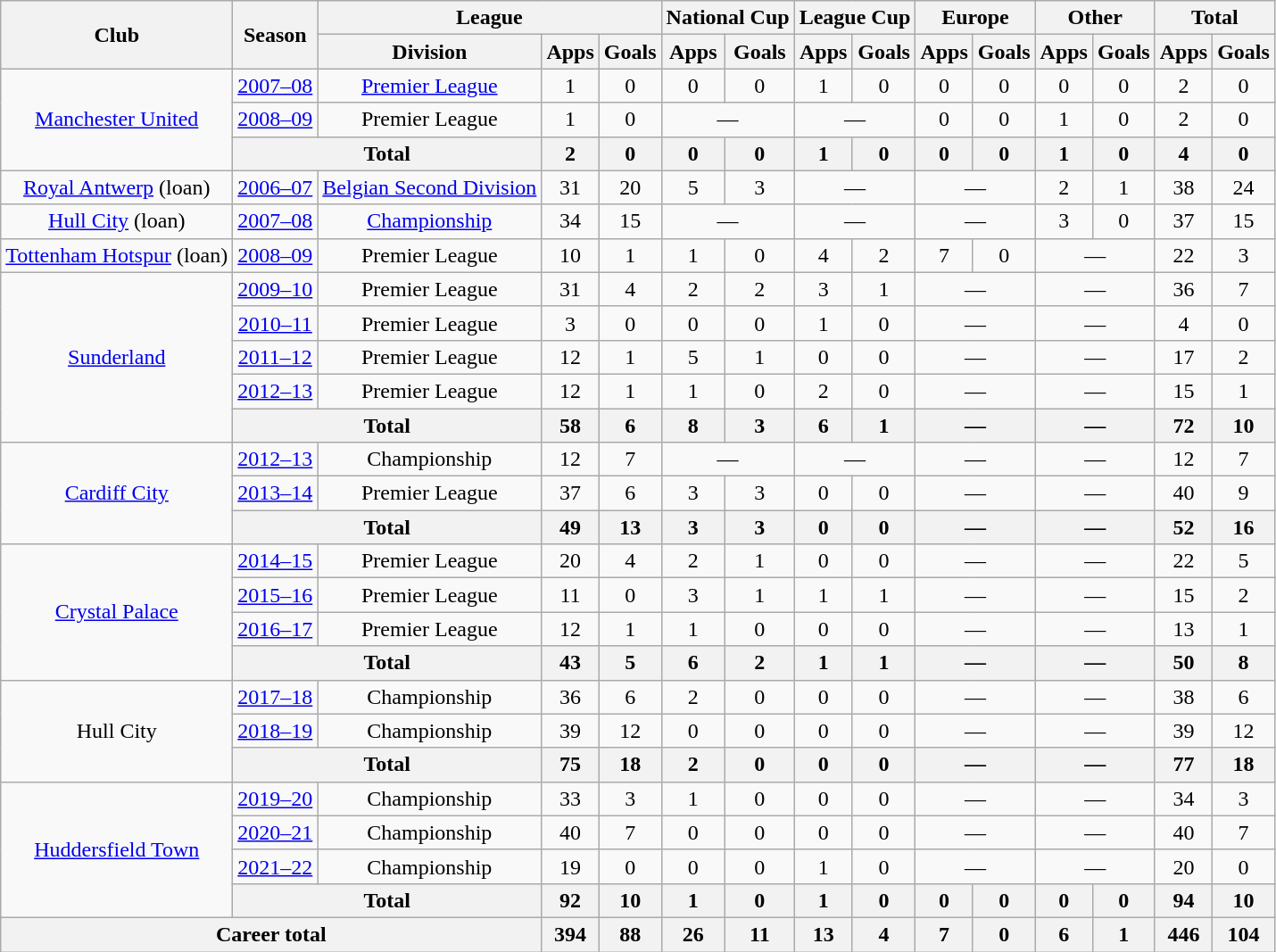<table class=wikitable style=text-align:center>
<tr>
<th rowspan=2>Club</th>
<th rowspan=2>Season</th>
<th colspan=3>League</th>
<th colspan=2>National Cup</th>
<th colspan=2>League Cup</th>
<th colspan=2>Europe</th>
<th colspan=2>Other</th>
<th colspan=2>Total</th>
</tr>
<tr>
<th>Division</th>
<th>Apps</th>
<th>Goals</th>
<th>Apps</th>
<th>Goals</th>
<th>Apps</th>
<th>Goals</th>
<th>Apps</th>
<th>Goals</th>
<th>Apps</th>
<th>Goals</th>
<th>Apps</th>
<th>Goals</th>
</tr>
<tr>
<td rowspan=3><a href='#'>Manchester United</a></td>
<td><a href='#'>2007–08</a></td>
<td><a href='#'>Premier League</a></td>
<td>1</td>
<td>0</td>
<td>0</td>
<td>0</td>
<td>1</td>
<td>0</td>
<td>0</td>
<td>0</td>
<td>0</td>
<td>0</td>
<td>2</td>
<td>0</td>
</tr>
<tr>
<td><a href='#'>2008–09</a></td>
<td>Premier League</td>
<td>1</td>
<td>0</td>
<td colspan=2>—</td>
<td colspan=2>—</td>
<td>0</td>
<td>0</td>
<td>1</td>
<td>0</td>
<td>2</td>
<td>0</td>
</tr>
<tr>
<th colspan=2>Total</th>
<th>2</th>
<th>0</th>
<th>0</th>
<th>0</th>
<th>1</th>
<th>0</th>
<th>0</th>
<th>0</th>
<th>1</th>
<th>0</th>
<th>4</th>
<th>0</th>
</tr>
<tr>
<td><a href='#'>Royal Antwerp</a> (loan)</td>
<td><a href='#'>2006–07</a></td>
<td><a href='#'>Belgian Second Division</a></td>
<td>31</td>
<td>20</td>
<td>5</td>
<td>3</td>
<td colspan=2>—</td>
<td colspan=2>—</td>
<td>2</td>
<td>1</td>
<td>38</td>
<td>24</td>
</tr>
<tr>
<td><a href='#'>Hull City</a> (loan)</td>
<td><a href='#'>2007–08</a></td>
<td><a href='#'>Championship</a></td>
<td>34</td>
<td>15</td>
<td colspan=2>—</td>
<td colspan=2>—</td>
<td colspan=2>—</td>
<td>3</td>
<td>0</td>
<td>37</td>
<td>15</td>
</tr>
<tr>
<td><a href='#'>Tottenham Hotspur</a> (loan)</td>
<td><a href='#'>2008–09</a></td>
<td>Premier League</td>
<td>10</td>
<td>1</td>
<td>1</td>
<td>0</td>
<td>4</td>
<td>2</td>
<td>7</td>
<td>0</td>
<td colspan=2>—</td>
<td>22</td>
<td>3</td>
</tr>
<tr>
<td rowspan=5><a href='#'>Sunderland</a></td>
<td><a href='#'>2009–10</a></td>
<td>Premier League</td>
<td>31</td>
<td>4</td>
<td>2</td>
<td>2</td>
<td>3</td>
<td>1</td>
<td colspan=2>—</td>
<td colspan=2>—</td>
<td>36</td>
<td>7</td>
</tr>
<tr>
<td><a href='#'>2010–11</a></td>
<td>Premier League</td>
<td>3</td>
<td>0</td>
<td>0</td>
<td>0</td>
<td>1</td>
<td>0</td>
<td colspan=2>—</td>
<td colspan=2>—</td>
<td>4</td>
<td>0</td>
</tr>
<tr>
<td><a href='#'>2011–12</a></td>
<td>Premier League</td>
<td>12</td>
<td>1</td>
<td>5</td>
<td>1</td>
<td>0</td>
<td>0</td>
<td colspan=2>—</td>
<td colspan=2>—</td>
<td>17</td>
<td>2</td>
</tr>
<tr>
<td><a href='#'>2012–13</a></td>
<td>Premier League</td>
<td>12</td>
<td>1</td>
<td>1</td>
<td>0</td>
<td>2</td>
<td>0</td>
<td colspan=2>—</td>
<td colspan=2>—</td>
<td>15</td>
<td>1</td>
</tr>
<tr>
<th colspan=2>Total</th>
<th>58</th>
<th>6</th>
<th>8</th>
<th>3</th>
<th>6</th>
<th>1</th>
<th colspan=2>—</th>
<th colspan=2>—</th>
<th>72</th>
<th>10</th>
</tr>
<tr>
<td rowspan=3><a href='#'>Cardiff City</a></td>
<td><a href='#'>2012–13</a></td>
<td>Championship</td>
<td>12</td>
<td>7</td>
<td colspan=2>—</td>
<td colspan=2>—</td>
<td colspan=2>—</td>
<td colspan=2>—</td>
<td>12</td>
<td>7</td>
</tr>
<tr>
<td><a href='#'>2013–14</a></td>
<td>Premier League</td>
<td>37</td>
<td>6</td>
<td>3</td>
<td>3</td>
<td>0</td>
<td>0</td>
<td colspan=2>—</td>
<td colspan=2>—</td>
<td>40</td>
<td>9</td>
</tr>
<tr>
<th colspan=2>Total</th>
<th>49</th>
<th>13</th>
<th>3</th>
<th>3</th>
<th>0</th>
<th>0</th>
<th colspan=2>—</th>
<th colspan=2>—</th>
<th>52</th>
<th>16</th>
</tr>
<tr>
<td rowspan=4><a href='#'>Crystal Palace</a></td>
<td><a href='#'>2014–15</a></td>
<td>Premier League</td>
<td>20</td>
<td>4</td>
<td>2</td>
<td>1</td>
<td>0</td>
<td>0</td>
<td colspan=2>—</td>
<td colspan=2>—</td>
<td>22</td>
<td>5</td>
</tr>
<tr>
<td><a href='#'>2015–16</a></td>
<td>Premier League</td>
<td>11</td>
<td>0</td>
<td>3</td>
<td>1</td>
<td>1</td>
<td>1</td>
<td colspan=2>—</td>
<td colspan=2>—</td>
<td>15</td>
<td>2</td>
</tr>
<tr>
<td><a href='#'>2016–17</a></td>
<td>Premier League</td>
<td>12</td>
<td>1</td>
<td>1</td>
<td>0</td>
<td>0</td>
<td>0</td>
<td colspan=2>—</td>
<td colspan=2>—</td>
<td>13</td>
<td>1</td>
</tr>
<tr>
<th colspan=2>Total</th>
<th>43</th>
<th>5</th>
<th>6</th>
<th>2</th>
<th>1</th>
<th>1</th>
<th colspan=2>—</th>
<th colspan=2>—</th>
<th>50</th>
<th>8</th>
</tr>
<tr>
<td rowspan=3>Hull City</td>
<td><a href='#'>2017–18</a></td>
<td>Championship</td>
<td>36</td>
<td>6</td>
<td>2</td>
<td>0</td>
<td>0</td>
<td>0</td>
<td colspan=2>—</td>
<td colspan=2>—</td>
<td>38</td>
<td>6</td>
</tr>
<tr>
<td><a href='#'>2018–19</a></td>
<td>Championship</td>
<td>39</td>
<td>12</td>
<td>0</td>
<td>0</td>
<td>0</td>
<td>0</td>
<td colspan=2>—</td>
<td colspan=2>—</td>
<td>39</td>
<td>12</td>
</tr>
<tr>
<th colspan=2>Total</th>
<th>75</th>
<th>18</th>
<th>2</th>
<th>0</th>
<th>0</th>
<th>0</th>
<th colspan=2>—</th>
<th colspan=2>—</th>
<th>77</th>
<th>18</th>
</tr>
<tr>
<td rowspan=4><a href='#'>Huddersfield Town</a></td>
<td><a href='#'>2019–20</a></td>
<td>Championship</td>
<td>33</td>
<td>3</td>
<td>1</td>
<td>0</td>
<td>0</td>
<td>0</td>
<td colspan=2>—</td>
<td colspan=2>—</td>
<td>34</td>
<td>3</td>
</tr>
<tr>
<td><a href='#'>2020–21</a></td>
<td>Championship</td>
<td>40</td>
<td>7</td>
<td>0</td>
<td>0</td>
<td>0</td>
<td>0</td>
<td colspan=2>—</td>
<td colspan=2>—</td>
<td>40</td>
<td>7</td>
</tr>
<tr>
<td><a href='#'>2021–22</a></td>
<td>Championship</td>
<td>19</td>
<td>0</td>
<td>0</td>
<td>0</td>
<td>1</td>
<td>0</td>
<td colspan=2>—</td>
<td colspan=2>—</td>
<td>20</td>
<td>0</td>
</tr>
<tr>
<th colspan=2>Total</th>
<th>92</th>
<th>10</th>
<th>1</th>
<th>0</th>
<th>1</th>
<th>0</th>
<th>0</th>
<th>0</th>
<th>0</th>
<th>0</th>
<th>94</th>
<th>10</th>
</tr>
<tr>
<th colspan=3>Career total</th>
<th>394</th>
<th>88</th>
<th>26</th>
<th>11</th>
<th>13</th>
<th>4</th>
<th>7</th>
<th>0</th>
<th>6</th>
<th>1</th>
<th>446</th>
<th>104</th>
</tr>
</table>
